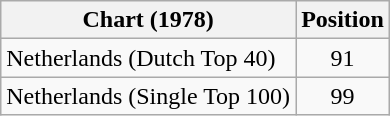<table class="wikitable sortable">
<tr>
<th>Chart (1978)</th>
<th>Position</th>
</tr>
<tr>
<td>Netherlands (Dutch Top 40)</td>
<td align="center">91</td>
</tr>
<tr>
<td>Netherlands (Single Top 100)</td>
<td align="center">99</td>
</tr>
</table>
